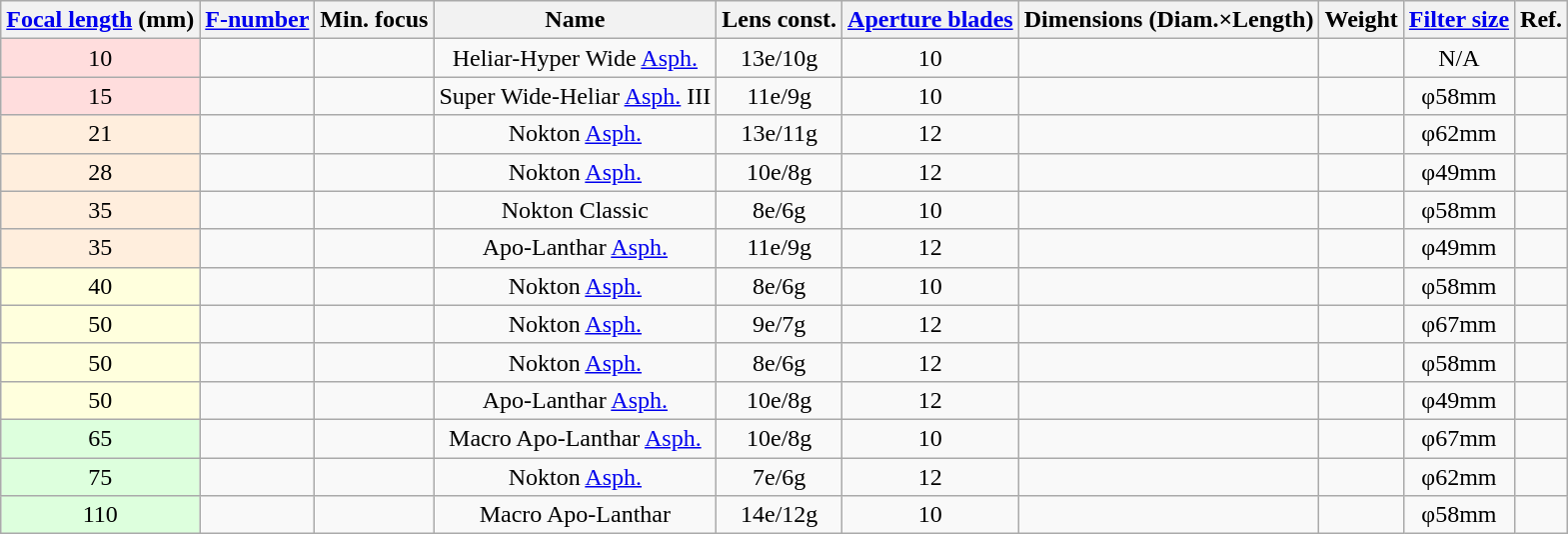<table class="wikitable sortable" style="font-size:100%;text-align:center;">
<tr>
<th><a href='#'>Focal length</a> (mm)</th>
<th><a href='#'>F-number</a></th>
<th>Min. focus</th>
<th>Name</th>
<th>Lens const.</th>
<th><a href='#'>Aperture blades</a></th>
<th>Dimensions (Diam.×Length)</th>
<th>Weight</th>
<th><a href='#'>Filter size</a></th>
<th class="unsortable">Ref.</th>
</tr>
<tr>
<td ! style = "background:#fdd;">10</td>
<td></td>
<td></td>
<td>Heliar-Hyper Wide <a href='#'>Asph.</a></td>
<td>13e/10g</td>
<td>10</td>
<td></td>
<td></td>
<td>N/A</td>
<td></td>
</tr>
<tr>
<td ! style = "background:#fdd;">15</td>
<td></td>
<td></td>
<td>Super Wide-Heliar <a href='#'>Asph.</a> III</td>
<td>11e/9g</td>
<td>10</td>
<td></td>
<td></td>
<td>φ58mm</td>
<td></td>
</tr>
<tr>
<td ! style = "background:#fed;">21</td>
<td></td>
<td></td>
<td>Nokton <a href='#'>Asph.</a></td>
<td>13e/11g</td>
<td>12</td>
<td></td>
<td></td>
<td>φ62mm</td>
<td></td>
</tr>
<tr>
<td ! style = "background:#fed;">28</td>
<td></td>
<td></td>
<td>Nokton <a href='#'>Asph.</a></td>
<td>10e/8g</td>
<td>12</td>
<td></td>
<td></td>
<td>φ49mm</td>
<td></td>
</tr>
<tr>
<td ! style = "background:#fed;">35</td>
<td></td>
<td></td>
<td>Nokton Classic</td>
<td>8e/6g</td>
<td>10</td>
<td></td>
<td></td>
<td>φ58mm</td>
<td></td>
</tr>
<tr>
<td ! style = "background:#fed;">35</td>
<td></td>
<td></td>
<td>Apo-Lanthar <a href='#'>Asph.</a></td>
<td>11e/9g</td>
<td>12</td>
<td></td>
<td></td>
<td>φ49mm</td>
<td></td>
</tr>
<tr>
<td ! style = "background:#ffd;">40</td>
<td></td>
<td></td>
<td>Nokton <a href='#'>Asph.</a></td>
<td>8e/6g</td>
<td>10</td>
<td></td>
<td></td>
<td>φ58mm</td>
<td></td>
</tr>
<tr>
<td ! style = "background:#ffd;">50</td>
<td></td>
<td></td>
<td>Nokton <a href='#'>Asph.</a></td>
<td>9e/7g</td>
<td>12</td>
<td></td>
<td></td>
<td>φ67mm</td>
<td></td>
</tr>
<tr>
<td ! style = "background:#ffd;">50</td>
<td></td>
<td></td>
<td>Nokton <a href='#'>Asph.</a></td>
<td>8e/6g</td>
<td>12</td>
<td></td>
<td></td>
<td>φ58mm</td>
<td></td>
</tr>
<tr>
<td ! style = "background:#ffd;">50</td>
<td></td>
<td></td>
<td>Apo-Lanthar <a href='#'>Asph.</a></td>
<td>10e/8g</td>
<td>12</td>
<td></td>
<td></td>
<td>φ49mm</td>
<td></td>
</tr>
<tr>
<td ! style = "background:#dfd;">65</td>
<td></td>
<td></td>
<td>Macro Apo-Lanthar <a href='#'>Asph.</a></td>
<td>10e/8g</td>
<td>10</td>
<td></td>
<td></td>
<td>φ67mm</td>
<td></td>
</tr>
<tr>
<td ! style = "background:#dfd;">75</td>
<td></td>
<td></td>
<td>Nokton <a href='#'>Asph.</a></td>
<td>7e/6g</td>
<td>12</td>
<td></td>
<td></td>
<td>φ62mm</td>
<td></td>
</tr>
<tr>
<td ! style = "background:#dfd;">110</td>
<td></td>
<td></td>
<td>Macro Apo-Lanthar</td>
<td>14e/12g</td>
<td>10</td>
<td></td>
<td></td>
<td>φ58mm</td>
<td></td>
</tr>
</table>
